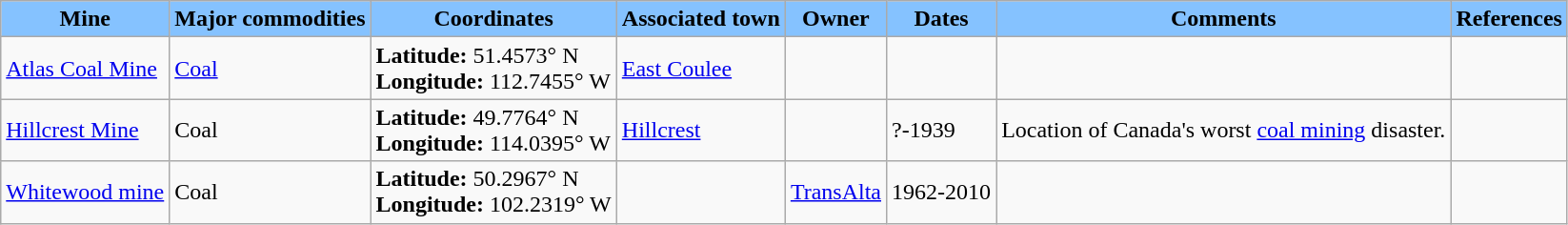<table class="sortable wikitable">
<tr>
<th style="background-color:#85C2FF" align="center"><strong>Mine</strong></th>
<th style="background-color:#85C2FF" align="center"><strong>Major commodities</strong></th>
<th style="background-color:#85C2FF" align="center" class="unsortable"><strong>Coordinates</strong></th>
<th style="background-color:#85C2FF" align="center"><strong>Associated town</strong></th>
<th style="background-color:#85C2FF" align="center"><strong>Owner</strong></th>
<th style="background-color:#85C2FF" align="center"><strong>Dates</strong></th>
<th style="background-color:#85C2FF" align="center" class="unsortable"><strong>Comments</strong></th>
<th style="background-color:#85C2FF" align="center" class="unsortable"><strong>References</strong></th>
</tr>
<tr>
<td><a href='#'>Atlas Coal Mine</a></td>
<td><a href='#'>Coal</a></td>
<td><strong>Latitude:</strong> 51.4573° N<br><strong>Longitude:</strong> 112.7455° W</td>
<td><a href='#'>East Coulee</a></td>
<td></td>
<td></td>
<td></td>
<td></td>
</tr>
<tr>
<td><a href='#'>Hillcrest Mine</a></td>
<td>Coal</td>
<td><strong>Latitude:</strong> 49.7764° N<br><strong>Longitude:</strong> 114.0395° W</td>
<td><a href='#'>Hillcrest</a></td>
<td></td>
<td>?-1939</td>
<td>Location of Canada's worst <a href='#'>coal mining</a> disaster.</td>
<td></td>
</tr>
<tr>
<td><a href='#'>Whitewood mine</a></td>
<td>Coal</td>
<td><strong>Latitude:</strong> 50.2967° N<br><strong>Longitude:</strong> 102.2319° W</td>
<td></td>
<td><a href='#'>TransAlta</a></td>
<td>1962-2010</td>
<td></td>
<td></td>
</tr>
</table>
